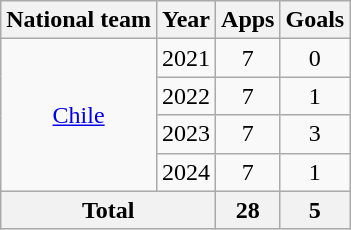<table class=wikitable style=text-align:center>
<tr>
<th>National team</th>
<th>Year</th>
<th>Apps</th>
<th>Goals</th>
</tr>
<tr>
<td rowspan="4"><a href='#'>Chile</a></td>
<td>2021</td>
<td>7</td>
<td>0</td>
</tr>
<tr>
<td>2022</td>
<td>7</td>
<td>1</td>
</tr>
<tr>
<td>2023</td>
<td>7</td>
<td>3</td>
</tr>
<tr>
<td>2024</td>
<td>7</td>
<td>1</td>
</tr>
<tr>
<th colspan="2">Total</th>
<th>28</th>
<th>5</th>
</tr>
</table>
